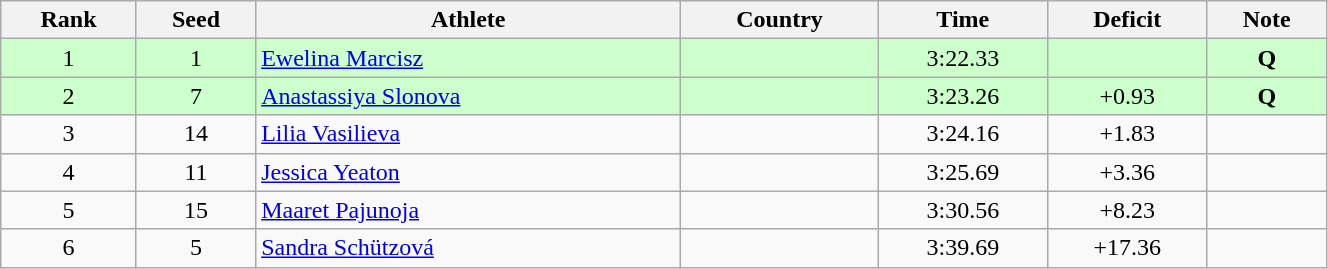<table class="wikitable sortable" style="text-align:center" width=70%>
<tr>
<th>Rank</th>
<th>Seed</th>
<th>Athlete</th>
<th>Country</th>
<th>Time</th>
<th>Deficit</th>
<th>Note</th>
</tr>
<tr bgcolor=ccffcc>
<td>1</td>
<td>1</td>
<td align=left><a href='#'>Ewelina Marcisz</a></td>
<td align=left></td>
<td>3:22.33</td>
<td></td>
<td><strong>Q</strong></td>
</tr>
<tr bgcolor=ccffcc>
<td>2</td>
<td>7</td>
<td align=left><a href='#'>Anastassiya Slonova</a></td>
<td align=left></td>
<td>3:23.26</td>
<td>+0.93</td>
<td><strong>Q</strong></td>
</tr>
<tr>
<td>3</td>
<td>14</td>
<td align=left><a href='#'>Lilia Vasilieva</a></td>
<td align=left></td>
<td>3:24.16</td>
<td>+1.83</td>
<td></td>
</tr>
<tr>
<td>4</td>
<td>11</td>
<td align=left><a href='#'>Jessica Yeaton</a></td>
<td align=left></td>
<td>3:25.69</td>
<td>+3.36</td>
<td></td>
</tr>
<tr>
<td>5</td>
<td>15</td>
<td align=left><a href='#'>Maaret Pajunoja</a></td>
<td align=left></td>
<td>3:30.56</td>
<td>+8.23</td>
<td></td>
</tr>
<tr>
<td>6</td>
<td>5</td>
<td align=left><a href='#'>Sandra Schützová</a></td>
<td align=left></td>
<td>3:39.69</td>
<td>+17.36</td>
<td></td>
</tr>
</table>
